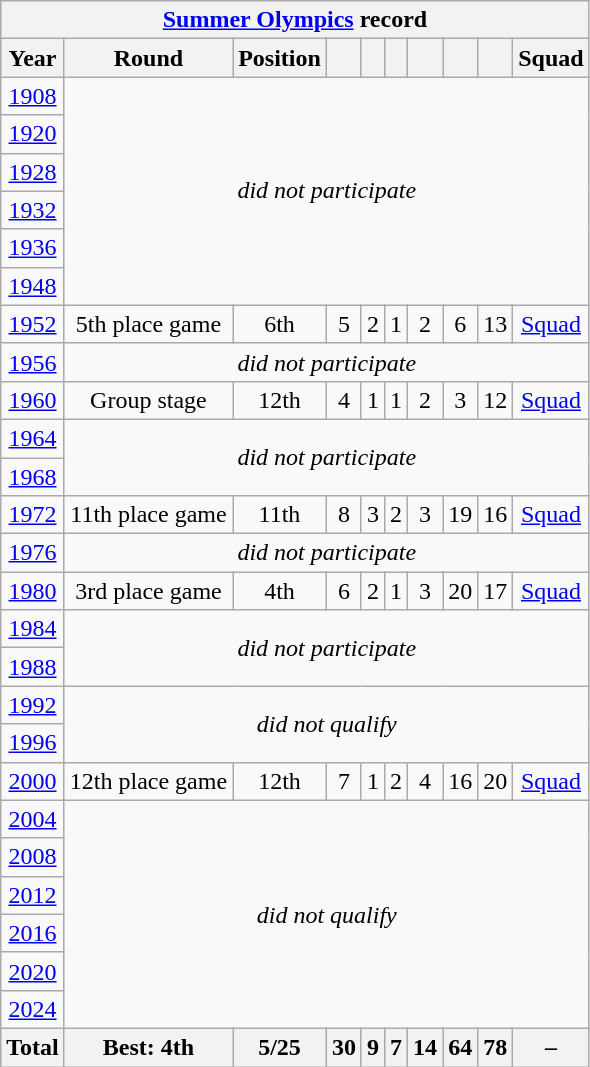<table class="wikitable" style="text-align: center;">
<tr>
<th colspan=10><a href='#'>Summer Olympics</a> record</th>
</tr>
<tr>
<th>Year</th>
<th>Round</th>
<th>Position</th>
<th></th>
<th></th>
<th></th>
<th></th>
<th></th>
<th></th>
<th>Squad</th>
</tr>
<tr>
<td> <a href='#'>1908</a></td>
<td colspan=9 rowspan=6><em>did not participate</em></td>
</tr>
<tr>
<td> <a href='#'>1920</a></td>
</tr>
<tr>
<td> <a href='#'>1928</a></td>
</tr>
<tr>
<td> <a href='#'>1932</a></td>
</tr>
<tr>
<td> <a href='#'>1936</a></td>
</tr>
<tr>
<td> <a href='#'>1948</a></td>
</tr>
<tr>
<td> <a href='#'>1952</a></td>
<td>5th place game</td>
<td>6th</td>
<td>5</td>
<td>2</td>
<td>1</td>
<td>2</td>
<td>6</td>
<td>13</td>
<td><a href='#'>Squad</a></td>
</tr>
<tr>
<td> <a href='#'>1956</a></td>
<td colspan=9><em>did not participate</em></td>
</tr>
<tr>
<td> <a href='#'>1960</a></td>
<td>Group stage</td>
<td>12th</td>
<td>4</td>
<td>1</td>
<td>1</td>
<td>2</td>
<td>3</td>
<td>12</td>
<td><a href='#'>Squad</a></td>
</tr>
<tr>
<td> <a href='#'>1964</a></td>
<td colspan=9 rowspan=2><em>did not participate</em></td>
</tr>
<tr>
<td> <a href='#'>1968</a></td>
</tr>
<tr>
<td> <a href='#'>1972</a></td>
<td>11th place game</td>
<td>11th</td>
<td>8</td>
<td>3</td>
<td>2</td>
<td>3</td>
<td>19</td>
<td>16</td>
<td><a href='#'>Squad</a></td>
</tr>
<tr>
<td> <a href='#'>1976</a></td>
<td colspan=9><em>did not participate</em></td>
</tr>
<tr>
<td> <a href='#'>1980</a></td>
<td>3rd place game</td>
<td>4th</td>
<td>6</td>
<td>2</td>
<td>1</td>
<td>3</td>
<td>20</td>
<td>17</td>
<td><a href='#'>Squad</a></td>
</tr>
<tr>
<td> <a href='#'>1984</a></td>
<td colspan=9 rowspan=2><em>did not participate</em></td>
</tr>
<tr>
<td> <a href='#'>1988</a></td>
</tr>
<tr>
<td> <a href='#'>1992</a></td>
<td colspan=9 rowspan=2><em>did not qualify</em></td>
</tr>
<tr>
<td> <a href='#'>1996</a></td>
</tr>
<tr>
<td> <a href='#'>2000</a></td>
<td>12th place game</td>
<td>12th</td>
<td>7</td>
<td>1</td>
<td>2</td>
<td>4</td>
<td>16</td>
<td>20</td>
<td><a href='#'>Squad</a></td>
</tr>
<tr>
<td> <a href='#'>2004</a></td>
<td colspan=9 rowspan=6><em>did not qualify</em></td>
</tr>
<tr>
<td> <a href='#'>2008</a></td>
</tr>
<tr>
<td> <a href='#'>2012</a></td>
</tr>
<tr>
<td> <a href='#'>2016</a></td>
</tr>
<tr>
<td> <a href='#'>2020</a></td>
</tr>
<tr>
<td> <a href='#'>2024</a></td>
</tr>
<tr>
<th>Total</th>
<th>Best: 4th</th>
<th>5/25</th>
<th>30</th>
<th>9</th>
<th>7</th>
<th>14</th>
<th>64</th>
<th>78</th>
<th>–</th>
</tr>
</table>
